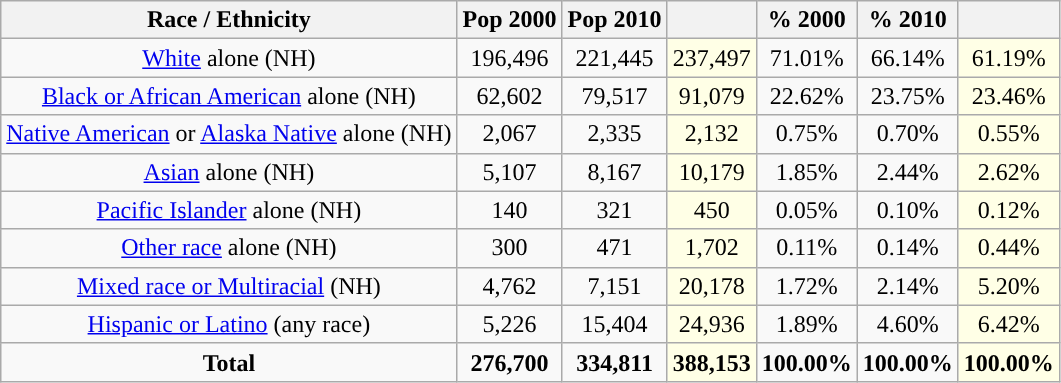<table class="wikitable" style="text-align:center;">
<tr>
<th>Race / Ethnicity</th>
<th>Pop 2000</th>
<th>Pop 2010</th>
<th></th>
<th>% 2000</th>
<th>% 2010</th>
<th></th>
</tr>
<tr>
<td><a href='#'>White</a> alone (NH)</td>
<td>196,496</td>
<td>221,445</td>
<td style='background: #ffffe6;'>237,497</td>
<td>71.01%</td>
<td>66.14%</td>
<td style='background: #ffffe6;'>61.19%</td>
</tr>
<tr>
<td><a href='#'>Black or African American</a> alone (NH)</td>
<td>62,602</td>
<td>79,517</td>
<td style='background: #ffffe6;'>91,079</td>
<td>22.62%</td>
<td>23.75%</td>
<td style='background: #ffffe6;'>23.46%</td>
</tr>
<tr>
<td><a href='#'>Native American</a> or <a href='#'>Alaska Native</a> alone (NH)</td>
<td>2,067</td>
<td>2,335</td>
<td style='background: #ffffe6;'>2,132</td>
<td>0.75%</td>
<td>0.70%</td>
<td style='background: #ffffe6;'>0.55%</td>
</tr>
<tr>
<td><a href='#'>Asian</a> alone (NH)</td>
<td>5,107</td>
<td>8,167</td>
<td style='background: #ffffe6;'>10,179</td>
<td>1.85%</td>
<td>2.44%</td>
<td style='background: #ffffe6;'>2.62%</td>
</tr>
<tr>
<td><a href='#'>Pacific Islander</a> alone (NH)</td>
<td>140</td>
<td>321</td>
<td style='background: #ffffe6;'>450</td>
<td>0.05%</td>
<td>0.10%</td>
<td style='background: #ffffe6;'>0.12%</td>
</tr>
<tr>
<td><a href='#'>Other race</a> alone (NH)</td>
<td>300</td>
<td>471</td>
<td style='background: #ffffe6;'>1,702</td>
<td>0.11%</td>
<td>0.14%</td>
<td style='background: #ffffe6;'>0.44%</td>
</tr>
<tr>
<td><a href='#'>Mixed race or Multiracial</a> (NH)</td>
<td>4,762</td>
<td>7,151</td>
<td style='background: #ffffe6;'>20,178</td>
<td>1.72%</td>
<td>2.14%</td>
<td style='background: #ffffe6;'>5.20%</td>
</tr>
<tr>
<td><a href='#'>Hispanic or Latino</a> (any race)</td>
<td>5,226</td>
<td>15,404</td>
<td style='background: #ffffe6;'>24,936</td>
<td>1.89%</td>
<td>4.60%</td>
<td style='background: #ffffe6;'>6.42%</td>
</tr>
<tr>
<td><strong>Total</strong></td>
<td><strong>276,700</strong></td>
<td><strong>334,811</strong></td>
<td style='background: #ffffe6;'><strong>388,153</strong></td>
<td><strong>100.00%</strong></td>
<td><strong>100.00%</strong></td>
<td style='background: #ffffe6;'><strong>100.00%</strong></td>
</tr>
</table>
